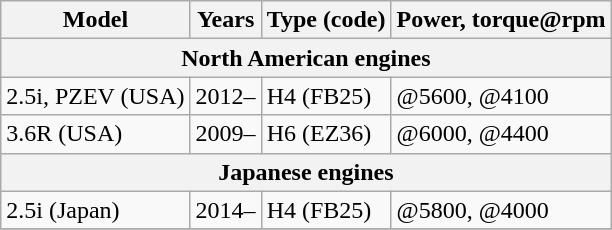<table class="wikitable">
<tr>
<th>Model</th>
<th>Years</th>
<th>Type (code)</th>
<th>Power, torque@rpm</th>
</tr>
<tr>
<th colspan=4>North American engines</th>
</tr>
<tr>
<td>2.5i, PZEV (USA)</td>
<td>2012–</td>
<td> H4 (FB25)</td>
<td> @5600,  @4100</td>
</tr>
<tr>
<td>3.6R (USA)</td>
<td>2009–</td>
<td> H6 (EZ36)</td>
<td> @6000,  @4400</td>
</tr>
<tr>
<th colspan=4>Japanese engines</th>
</tr>
<tr>
<td>2.5i (Japan)</td>
<td>2014–</td>
<td> H4 (FB25)</td>
<td> @5800,  @4000</td>
</tr>
<tr>
</tr>
</table>
